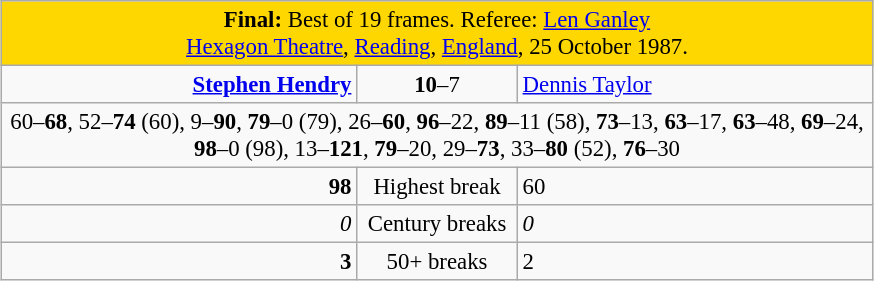<table class="wikitable" style="font-size: 95%; margin: 1em auto 1em auto;">
<tr>
<td colspan="3" align="center" bgcolor="#ffd700"><strong>Final:</strong> Best of 19 frames. Referee: <a href='#'>Len Ganley</a> <br><a href='#'>Hexagon Theatre</a>, <a href='#'>Reading</a>, <a href='#'>England</a>, 25 October 1987.</td>
</tr>
<tr>
<td width="230" align="right"><strong><a href='#'>Stephen Hendry</a></strong> <br></td>
<td width="100" align="center"><strong>10</strong>–7</td>
<td width="230"><a href='#'>Dennis Taylor</a> <br></td>
</tr>
<tr>
<td colspan="3" align="center" style="font-size: 100%">60–<strong>68</strong>, 52–<strong>74</strong> (60), 9–<strong>90</strong>, <strong>79</strong>–0 (79), 26–<strong>60</strong>, <strong>96</strong>–22, <strong>89</strong>–11 (58), <strong>73</strong>–13, <strong>63</strong>–17, <strong>63</strong>–48, <strong>69</strong>–24, <strong>98</strong>–0 (98), 13–<strong>121</strong>, <strong>79</strong>–20, 29–<strong>73</strong>, 33–<strong>80</strong> (52), <strong>76</strong>–30</td>
</tr>
<tr>
<td align="right"><strong>98</strong></td>
<td align="center">Highest break</td>
<td>60</td>
</tr>
<tr>
<td align="right"><em>0</em></td>
<td align="center">Century breaks</td>
<td><em>0</em></td>
</tr>
<tr>
<td align="right"><strong>3</strong></td>
<td align="center">50+ breaks</td>
<td>2</td>
</tr>
</table>
